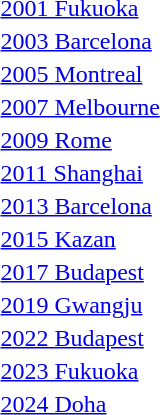<table>
<tr>
<td><a href='#'>2001 Fukuoka</a></td>
<td></td>
<td></td>
<td></td>
</tr>
<tr>
<td><a href='#'>2003 Barcelona</a></td>
<td></td>
<td></td>
<td></td>
</tr>
<tr>
<td><a href='#'>2005 Montreal</a></td>
<td></td>
<td></td>
<td></td>
</tr>
<tr>
<td><a href='#'>2007 Melbourne</a></td>
<td></td>
<td></td>
<td></td>
</tr>
<tr>
<td><a href='#'>2009 Rome</a></td>
<td></td>
<td></td>
<td></td>
</tr>
<tr>
<td><a href='#'>2011 Shanghai</a></td>
<td></td>
<td></td>
<td></td>
</tr>
<tr>
<td><a href='#'>2013 Barcelona</a></td>
<td></td>
<td></td>
<td></td>
</tr>
<tr>
<td><a href='#'>2015 Kazan</a></td>
<td></td>
<td></td>
<td></td>
</tr>
<tr>
<td><a href='#'>2017 Budapest</a></td>
<td></td>
<td></td>
<td><br></td>
</tr>
<tr>
<td><a href='#'>2019 Gwangju</a></td>
<td></td>
<td></td>
<td></td>
</tr>
<tr>
<td><a href='#'>2022 Budapest</a></td>
<td></td>
<td></td>
<td></td>
</tr>
<tr>
<td><a href='#'>2023 Fukuoka</a></td>
<td></td>
<td></td>
<td></td>
</tr>
<tr>
<td><a href='#'>2024 Doha</a></td>
<td></td>
<td></td>
<td></td>
</tr>
</table>
